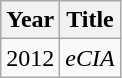<table class="wikitable">
<tr>
<th>Year</th>
<th>Title</th>
</tr>
<tr>
<td>2012</td>
<td><em>eCIA</em></td>
</tr>
</table>
